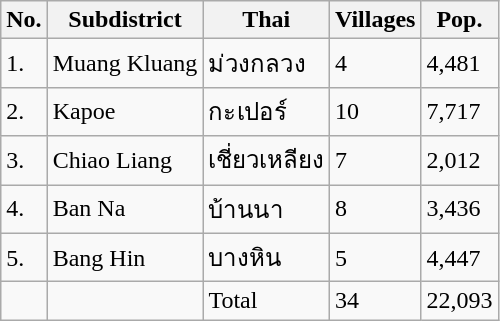<table class="wikitable" syle="width:50%;">
<tr>
<th>No.</th>
<th>Subdistrict</th>
<th>Thai</th>
<th>Villages</th>
<th>Pop.</th>
</tr>
<tr>
<td>1.</td>
<td>Muang Kluang</td>
<td>ม่วงกลวง</td>
<td>4</td>
<td>4,481</td>
</tr>
<tr>
<td>2.</td>
<td>Kapoe</td>
<td>กะเปอร์</td>
<td>10</td>
<td>7,717</td>
</tr>
<tr>
<td>3.</td>
<td>Chiao Liang</td>
<td>เชี่ยวเหลียง</td>
<td>7</td>
<td>2,012</td>
</tr>
<tr>
<td>4.</td>
<td>Ban Na</td>
<td>บ้านนา</td>
<td>8</td>
<td>3,436</td>
</tr>
<tr>
<td>5.</td>
<td>Bang Hin</td>
<td>บางหิน</td>
<td>5</td>
<td>4,447</td>
</tr>
<tr>
<td></td>
<td></td>
<td>Total</td>
<td>34</td>
<td>22,093</td>
</tr>
</table>
